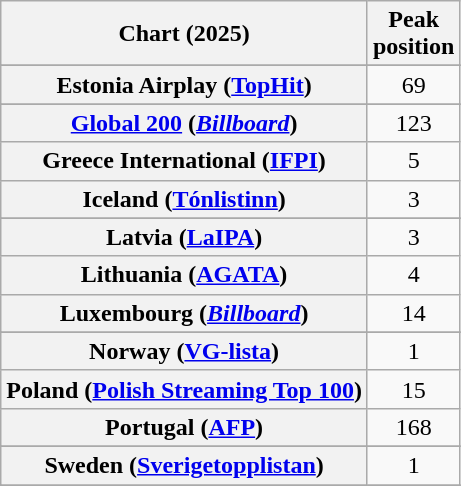<table class="wikitable sortable plainrowheaders" style="text-align:center">
<tr>
<th scope="col">Chart (2025)</th>
<th scope="col">Peak<br>position</th>
</tr>
<tr>
</tr>
<tr>
</tr>
<tr>
</tr>
<tr>
<th scope="row">Estonia Airplay (<a href='#'>TopHit</a>)</th>
<td>69</td>
</tr>
<tr>
</tr>
<tr>
</tr>
<tr>
<th scope="row"><a href='#'>Global 200</a> (<em><a href='#'>Billboard</a></em>)</th>
<td>123</td>
</tr>
<tr>
<th scope="row">Greece International (<a href='#'>IFPI</a>)</th>
<td>5</td>
</tr>
<tr>
<th scope="row">Iceland (<a href='#'>Tónlistinn</a>)</th>
<td>3</td>
</tr>
<tr>
</tr>
<tr>
<th scope="row">Latvia (<a href='#'>LaIPA</a>)</th>
<td>3</td>
</tr>
<tr>
<th scope="row">Lithuania (<a href='#'>AGATA</a>)</th>
<td>4</td>
</tr>
<tr>
<th scope="row">Luxembourg (<em><a href='#'>Billboard</a></em>)</th>
<td>14</td>
</tr>
<tr>
</tr>
<tr>
<th scope="row">Norway (<a href='#'>VG-lista</a>)</th>
<td>1</td>
</tr>
<tr>
<th scope="row">Poland (<a href='#'>Polish Streaming Top 100</a>)</th>
<td>15</td>
</tr>
<tr>
<th scope="row">Portugal (<a href='#'>AFP</a>)</th>
<td>168</td>
</tr>
<tr>
</tr>
<tr>
<th scope="row">Sweden (<a href='#'>Sverigetopplistan</a>)</th>
<td>1</td>
</tr>
<tr>
</tr>
<tr>
</tr>
</table>
